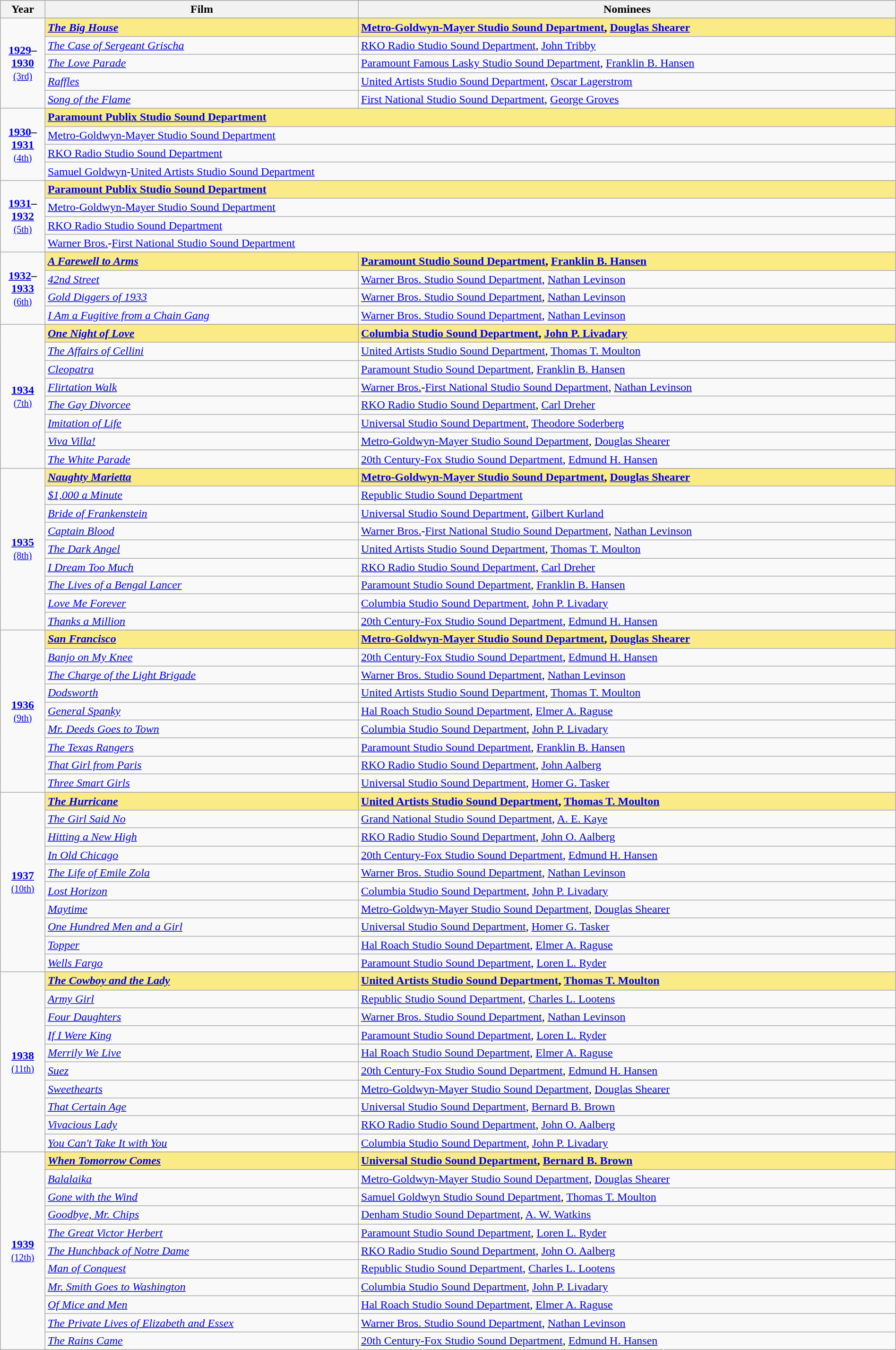<table class="wikitable" style="width:100%">
<tr style="background:#bebebe;">
<th style="width:5%;">Year</th>
<th style="width:35%;">Film</th>
<th style="width:60%;">Nominees</th>
</tr>
<tr>
<td rowspan=6 style="text-align:center"><strong><a href='#'>1929</a>–<a href='#'>1930</a></strong><br><small><a href='#'>(3rd)</a></small></td>
</tr>
<tr style="background:#FAEB86">
<td><strong><em><a href='#'>The Big House</a></em></strong></td>
<td><strong><a href='#'>Metro-Goldwyn-Mayer Studio Sound Department</a>, <a href='#'>Douglas Shearer</a></strong></td>
</tr>
<tr>
<td><em><a href='#'>The Case of Sergeant Grischa</a></em></td>
<td><a href='#'>RKO Radio Studio Sound Department</a>, <a href='#'>John Tribby</a></td>
</tr>
<tr>
<td><em><a href='#'>The Love Parade</a></em></td>
<td><a href='#'>Paramount Famous Lasky Studio Sound Department</a>, <a href='#'>Franklin B. Hansen</a></td>
</tr>
<tr>
<td><em><a href='#'>Raffles</a></em></td>
<td><a href='#'>United Artists Studio Sound Department</a>, <a href='#'>Oscar Lagerstrom</a></td>
</tr>
<tr>
<td><em><a href='#'>Song of the Flame</a></em></td>
<td><a href='#'>First National Studio Sound Department</a>, <a href='#'>George Groves</a></td>
</tr>
<tr>
<td rowspan=5 style="text-align:center"><strong><a href='#'>1930</a>–<a href='#'>1931</a></strong><br><small><a href='#'>(4th)</a></small></td>
</tr>
<tr style="background:#FAEB86">
<td colspan=2><strong><a href='#'>Paramount Publix Studio Sound Department</a></strong> </td>
</tr>
<tr>
<td colspan=2><a href='#'>Metro-Goldwyn-Mayer Studio Sound Department</a></td>
</tr>
<tr>
<td colspan=2><a href='#'>RKO Radio Studio Sound Department</a></td>
</tr>
<tr>
<td colspan=2><a href='#'>Samuel Goldwyn</a>-<a href='#'>United Artists Studio Sound Department</a></td>
</tr>
<tr>
<td rowspan=5 style="text-align:center"><strong><a href='#'>1931</a>–<a href='#'>1932</a></strong><br><small><a href='#'>(5th)</a></small></td>
</tr>
<tr style="background:#FAEB86">
<td colspan=2><strong><a href='#'>Paramount Publix Studio Sound Department</a></strong> </td>
</tr>
<tr>
<td colspan=2><a href='#'>Metro-Goldwyn-Mayer Studio Sound Department</a></td>
</tr>
<tr>
<td colspan=2><a href='#'>RKO Radio Studio Sound Department</a></td>
</tr>
<tr>
<td colspan=2><a href='#'>Warner Bros.</a>-<a href='#'>First National Studio Sound Department</a></td>
</tr>
<tr>
<td rowspan=5 style="text-align:center"><strong><a href='#'>1932</a>–<a href='#'>1933</a></strong><br><small><a href='#'>(6th)</a></small></td>
</tr>
<tr style="background:#FAEB86">
<td><strong><em><a href='#'>A Farewell to Arms</a></em></strong></td>
<td><strong><a href='#'>Paramount Studio Sound Department</a>, <a href='#'>Franklin B. Hansen</a></strong></td>
</tr>
<tr>
<td><em><a href='#'>42nd Street</a></em></td>
<td><a href='#'>Warner Bros. Studio Sound Department</a>, <a href='#'>Nathan Levinson</a></td>
</tr>
<tr>
<td><em><a href='#'>Gold Diggers of 1933</a></em></td>
<td><a href='#'>Warner Bros. Studio Sound Department</a>, <a href='#'>Nathan Levinson</a></td>
</tr>
<tr>
<td><em><a href='#'>I Am a Fugitive from a Chain Gang</a></em></td>
<td><a href='#'>Warner Bros. Studio Sound Department</a>, <a href='#'>Nathan Levinson</a></td>
</tr>
<tr>
<td rowspan=9 style="text-align:center"><strong><a href='#'>1934</a></strong><br><small><a href='#'>(7th)</a></small></td>
</tr>
<tr style="background:#FAEB86">
<td><strong><em><a href='#'>One Night of Love</a></em></strong></td>
<td><strong><a href='#'>Columbia Studio Sound Department</a>, <a href='#'>John P. Livadary</a></strong></td>
</tr>
<tr>
<td><em><a href='#'>The Affairs of Cellini</a></em></td>
<td><a href='#'>United Artists Studio Sound Department</a>, <a href='#'>Thomas T. Moulton</a></td>
</tr>
<tr>
<td><em><a href='#'>Cleopatra</a></em></td>
<td><a href='#'>Paramount Studio Sound Department</a>, <a href='#'>Franklin B. Hansen</a></td>
</tr>
<tr>
<td><em><a href='#'>Flirtation Walk</a></em></td>
<td><a href='#'>Warner Bros.</a>-<a href='#'>First National Studio Sound Department</a>, <a href='#'>Nathan Levinson</a></td>
</tr>
<tr>
<td><em><a href='#'>The Gay Divorcee</a></em></td>
<td><a href='#'>RKO Radio Studio Sound Department</a>, <a href='#'>Carl Dreher</a></td>
</tr>
<tr>
<td><em><a href='#'>Imitation of Life</a></em></td>
<td><a href='#'>Universal Studio Sound Department</a>, <a href='#'>Theodore Soderberg</a></td>
</tr>
<tr>
<td><em><a href='#'>Viva Villa!</a></em></td>
<td><a href='#'>Metro-Goldwyn-Mayer Studio Sound Department</a>, <a href='#'>Douglas Shearer</a></td>
</tr>
<tr>
<td><em><a href='#'>The White Parade</a></em></td>
<td><a href='#'>20th Century-Fox Studio Sound Department</a>, <a href='#'>Edmund H. Hansen</a></td>
</tr>
<tr>
<td rowspan=10 style="text-align:center"><strong><a href='#'>1935</a></strong><br><small><a href='#'>(8th)</a></small></td>
</tr>
<tr style="background:#FAEB86">
<td><strong><em><a href='#'>Naughty Marietta</a></em></strong></td>
<td><strong><a href='#'>Metro-Goldwyn-Mayer Studio Sound Department</a>, <a href='#'>Douglas Shearer</a></strong></td>
</tr>
<tr>
<td><em><a href='#'>$1,000 a Minute</a></em></td>
<td><a href='#'>Republic Studio Sound Department</a></td>
</tr>
<tr>
<td><em><a href='#'>Bride of Frankenstein</a></em></td>
<td><a href='#'>Universal Studio Sound Department</a>, <a href='#'>Gilbert Kurland</a></td>
</tr>
<tr>
<td><em><a href='#'>Captain Blood</a></em></td>
<td><a href='#'>Warner Bros.</a>-<a href='#'>First National Studio Sound Department</a>, <a href='#'>Nathan Levinson</a></td>
</tr>
<tr>
<td><em><a href='#'>The Dark Angel</a></em></td>
<td><a href='#'>United Artists Studio Sound Department</a>, <a href='#'>Thomas T. Moulton</a></td>
</tr>
<tr>
<td><em><a href='#'>I Dream Too Much</a></em></td>
<td><a href='#'>RKO Radio Studio Sound Department</a>, <a href='#'>Carl Dreher</a></td>
</tr>
<tr>
<td><em><a href='#'>The Lives of a Bengal Lancer</a></em></td>
<td><a href='#'>Paramount Studio Sound Department</a>, <a href='#'>Franklin B. Hansen</a></td>
</tr>
<tr>
<td><em><a href='#'>Love Me Forever</a></em></td>
<td><a href='#'>Columbia Studio Sound Department</a>, <a href='#'>John P. Livadary</a></td>
</tr>
<tr>
<td><em><a href='#'>Thanks a Million</a></em></td>
<td><a href='#'>20th Century-Fox Studio Sound Department</a>, <a href='#'>Edmund H. Hansen</a></td>
</tr>
<tr>
<td rowspan=10 style="text-align:center"><strong><a href='#'>1936</a></strong><br><small><a href='#'>(9th)</a></small></td>
</tr>
<tr style="background:#FAEB86">
<td><strong><em><a href='#'>San Francisco</a></em></strong></td>
<td><strong><a href='#'>Metro-Goldwyn-Mayer Studio Sound Department</a>, <a href='#'>Douglas Shearer</a></strong></td>
</tr>
<tr>
<td><em><a href='#'>Banjo on My Knee</a></em></td>
<td><a href='#'>20th Century-Fox Studio Sound Department</a>, <a href='#'>Edmund H. Hansen</a></td>
</tr>
<tr>
<td><em><a href='#'>The Charge of the Light Brigade</a></em></td>
<td><a href='#'>Warner Bros. Studio Sound Department</a>, <a href='#'>Nathan Levinson</a></td>
</tr>
<tr>
<td><em><a href='#'>Dodsworth</a></em></td>
<td><a href='#'>United Artists Studio Sound Department</a>, <a href='#'>Thomas T. Moulton</a></td>
</tr>
<tr>
<td><em><a href='#'>General Spanky</a></em></td>
<td><a href='#'>Hal Roach Studio Sound Department</a>, <a href='#'>Elmer A. Raguse</a></td>
</tr>
<tr>
<td><em><a href='#'>Mr. Deeds Goes to Town</a></em></td>
<td><a href='#'>Columbia Studio Sound Department</a>, <a href='#'>John P. Livadary</a></td>
</tr>
<tr>
<td><em><a href='#'>The Texas Rangers</a></em></td>
<td><a href='#'>Paramount Studio Sound Department</a>, <a href='#'>Franklin B. Hansen</a></td>
</tr>
<tr>
<td><em><a href='#'>That Girl from Paris</a></em></td>
<td><a href='#'>RKO Radio Studio Sound Department</a>, <a href='#'>John Aalberg</a></td>
</tr>
<tr>
<td><em><a href='#'>Three Smart Girls</a></em></td>
<td><a href='#'>Universal Studio Sound Department</a>, <a href='#'>Homer G. Tasker</a></td>
</tr>
<tr>
<td rowspan=11 style="text-align:center"><strong><a href='#'>1937</a></strong><br><small><a href='#'>(10th)</a></small></td>
</tr>
<tr style="background:#FAEB86">
<td><strong><em><a href='#'>The Hurricane</a></em></strong></td>
<td><strong><a href='#'>United Artists Studio Sound Department</a>, <a href='#'>Thomas T. Moulton</a></strong></td>
</tr>
<tr>
<td><em><a href='#'>The Girl Said No</a></em></td>
<td><a href='#'>Grand National Studio Sound Department</a>, <a href='#'>A. E. Kaye</a></td>
</tr>
<tr>
<td><em><a href='#'>Hitting a New High</a></em></td>
<td><a href='#'>RKO Radio Studio Sound Department</a>, <a href='#'>John O. Aalberg</a></td>
</tr>
<tr>
<td><em><a href='#'>In Old Chicago</a></em></td>
<td><a href='#'>20th Century-Fox Studio Sound Department</a>, <a href='#'>Edmund H. Hansen</a></td>
</tr>
<tr>
<td><em><a href='#'>The Life of Emile Zola</a></em></td>
<td><a href='#'>Warner Bros. Studio Sound Department</a>, <a href='#'>Nathan Levinson</a></td>
</tr>
<tr>
<td><em><a href='#'>Lost Horizon</a></em></td>
<td><a href='#'>Columbia Studio Sound Department</a>, <a href='#'>John P. Livadary</a></td>
</tr>
<tr>
<td><em><a href='#'>Maytime</a></em></td>
<td><a href='#'>Metro-Goldwyn-Mayer Studio Sound Department</a>, <a href='#'>Douglas Shearer</a></td>
</tr>
<tr>
<td><em><a href='#'>One Hundred Men and a Girl</a></em></td>
<td><a href='#'>Universal Studio Sound Department</a>, <a href='#'>Homer G. Tasker</a></td>
</tr>
<tr>
<td><em><a href='#'>Topper</a></em></td>
<td><a href='#'>Hal Roach Studio Sound Department</a>, <a href='#'>Elmer A. Raguse</a></td>
</tr>
<tr>
<td><em><a href='#'>Wells Fargo</a></em></td>
<td><a href='#'>Paramount Studio Sound Department</a>, <a href='#'>Loren L. Ryder</a></td>
</tr>
<tr>
<td rowspan=11 style="text-align:center"><strong><a href='#'>1938</a></strong><br><small><a href='#'>(11th)</a></small></td>
</tr>
<tr style="background:#FAEB86">
<td><strong><em><a href='#'>The Cowboy and the Lady</a></em></strong></td>
<td><strong><a href='#'>United Artists Studio Sound Department</a>, <a href='#'>Thomas T. Moulton</a></strong></td>
</tr>
<tr>
<td><em><a href='#'>Army Girl</a></em></td>
<td><a href='#'>Republic Studio Sound Department</a>, <a href='#'>Charles L. Lootens</a></td>
</tr>
<tr>
<td><em><a href='#'>Four Daughters</a></em></td>
<td><a href='#'>Warner Bros. Studio Sound Department</a>, <a href='#'>Nathan Levinson</a></td>
</tr>
<tr>
<td><em><a href='#'>If I Were King</a></em></td>
<td><a href='#'>Paramount Studio Sound Department</a>, <a href='#'>Loren L. Ryder</a></td>
</tr>
<tr>
<td><em><a href='#'>Merrily We Live</a></em></td>
<td><a href='#'>Hal Roach Studio Sound Department</a>, <a href='#'>Elmer A. Raguse</a></td>
</tr>
<tr>
<td><em><a href='#'>Suez</a></em></td>
<td><a href='#'>20th Century-Fox Studio Sound Department</a>, <a href='#'>Edmund H. Hansen</a></td>
</tr>
<tr>
<td><em><a href='#'>Sweethearts</a></em></td>
<td><a href='#'>Metro-Goldwyn-Mayer Studio Sound Department</a>, <a href='#'>Douglas Shearer</a></td>
</tr>
<tr>
<td><em><a href='#'>That Certain Age</a></em></td>
<td><a href='#'>Universal Studio Sound Department</a>, <a href='#'>Bernard B. Brown</a></td>
</tr>
<tr>
<td><em><a href='#'>Vivacious Lady</a></em></td>
<td><a href='#'>RKO Radio Studio Sound Department</a>, <a href='#'>John O. Aalberg</a></td>
</tr>
<tr>
<td><em><a href='#'>You Can't Take It with You</a></em></td>
<td><a href='#'>Columbia Studio Sound Department</a>, <a href='#'>John P. Livadary</a></td>
</tr>
<tr>
<td rowspan=12 style="text-align:center"><strong><a href='#'>1939</a></strong><br><small><a href='#'>(12th)</a></small></td>
</tr>
<tr style="background:#FAEB86">
<td><strong><em><a href='#'>When Tomorrow Comes</a></em></strong></td>
<td><strong><a href='#'>Universal Studio Sound Department</a>, <a href='#'>Bernard B. Brown</a></strong></td>
</tr>
<tr>
<td><em><a href='#'>Balalaika</a></em></td>
<td><a href='#'>Metro-Goldwyn-Mayer Studio Sound Department</a>, <a href='#'>Douglas Shearer</a></td>
</tr>
<tr>
<td><em><a href='#'>Gone with the Wind</a></em></td>
<td><a href='#'>Samuel Goldwyn Studio Sound Department</a>, <a href='#'>Thomas T. Moulton</a></td>
</tr>
<tr>
<td><em><a href='#'>Goodbye, Mr. Chips</a></em></td>
<td><a href='#'>Denham Studio Sound Department</a>, <a href='#'>A. W. Watkins</a></td>
</tr>
<tr>
<td><em><a href='#'>The Great Victor Herbert</a></em></td>
<td><a href='#'>Paramount Studio Sound Department</a>, <a href='#'>Loren L. Ryder</a></td>
</tr>
<tr>
<td><em><a href='#'>The Hunchback of Notre Dame</a></em></td>
<td><a href='#'>RKO Radio Studio Sound Department</a>, <a href='#'>John O. Aalberg</a></td>
</tr>
<tr>
<td><em><a href='#'>Man of Conquest</a></em></td>
<td><a href='#'>Republic Studio Sound Department</a>, <a href='#'>Charles L. Lootens</a></td>
</tr>
<tr>
<td><em><a href='#'>Mr. Smith Goes to Washington</a></em></td>
<td><a href='#'>Columbia Studio Sound Department</a>, <a href='#'>John P. Livadary</a></td>
</tr>
<tr>
<td><em><a href='#'>Of Mice and Men</a></em></td>
<td><a href='#'>Hal Roach Studio Sound Department</a>, <a href='#'>Elmer A. Raguse</a></td>
</tr>
<tr>
<td><em><a href='#'>The Private Lives of Elizabeth and Essex</a></em></td>
<td><a href='#'>Warner Bros. Studio Sound Department</a>, <a href='#'>Nathan Levinson</a></td>
</tr>
<tr>
<td><em><a href='#'>The Rains Came</a></em></td>
<td><a href='#'>20th Century-Fox Studio Sound Department</a>, <a href='#'>Edmund H. Hansen</a></td>
</tr>
</table>
